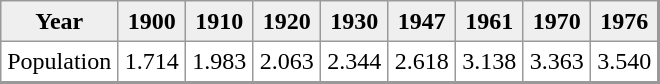<table align="center" rules="all" cellspacing="0" cellpadding="4" style="border: 1px solid #999; border-right: 2px solid #999; border-bottom:2px solid #999">
<tr style="background: #efefef">
<th>Year</th>
<th>1900</th>
<th>1910</th>
<th>1920</th>
<th>1930</th>
<th>1947</th>
<th>1961</th>
<th>1970</th>
<th>1976</th>
</tr>
<tr>
<td>Population</td>
<td align="center">1.714</td>
<td align=center>1.983</td>
<td align=center>2.063</td>
<td align=center>2.344</td>
<td align=center>2.618</td>
<td align=center>3.138</td>
<td align=center>3.363</td>
<td align=center>3.540</td>
</tr>
</table>
